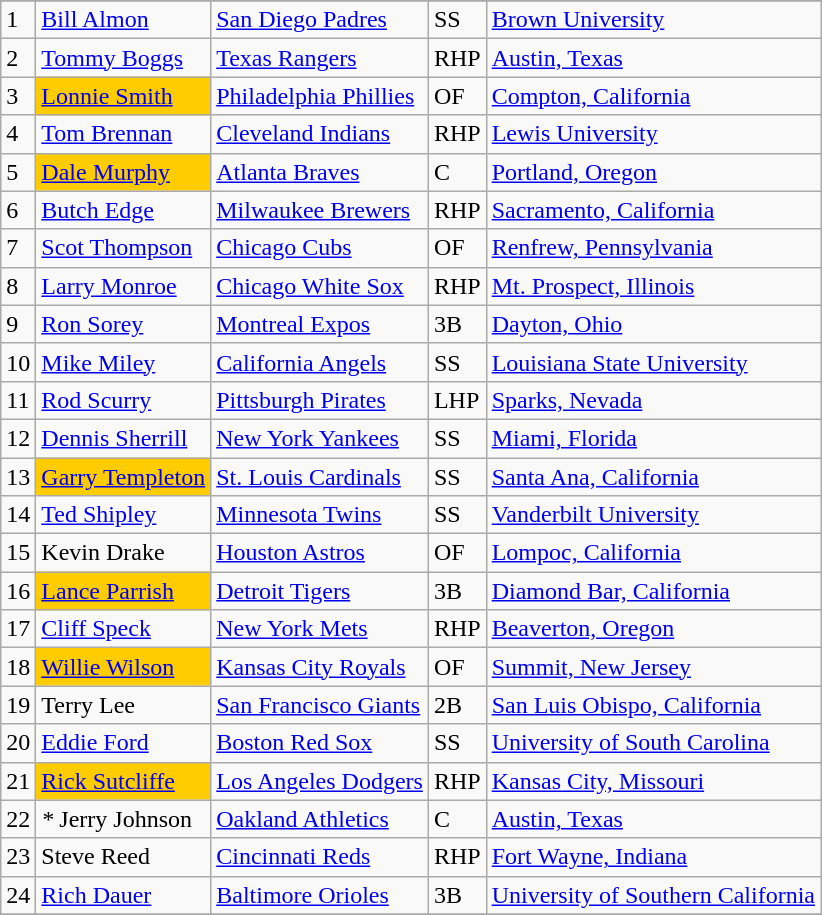<table class="wikitable">
<tr>
</tr>
<tr>
<td>1</td>
<td><a href='#'>Bill Almon</a></td>
<td><a href='#'>San Diego Padres</a></td>
<td>SS</td>
<td><a href='#'>Brown University</a></td>
</tr>
<tr>
<td>2</td>
<td><a href='#'>Tommy Boggs</a></td>
<td><a href='#'>Texas Rangers</a></td>
<td>RHP</td>
<td><a href='#'>Austin, Texas</a></td>
</tr>
<tr>
<td>3</td>
<td bgcolor="#FFCC00"><a href='#'>Lonnie Smith</a></td>
<td><a href='#'>Philadelphia Phillies</a></td>
<td>OF</td>
<td><a href='#'>Compton, California</a></td>
</tr>
<tr>
<td>4</td>
<td><a href='#'>Tom Brennan</a></td>
<td><a href='#'>Cleveland Indians</a></td>
<td>RHP</td>
<td><a href='#'>Lewis University</a></td>
</tr>
<tr>
<td>5</td>
<td bgcolor="#FFCC00"><a href='#'>Dale Murphy</a></td>
<td><a href='#'>Atlanta Braves</a></td>
<td>C</td>
<td><a href='#'>Portland, Oregon</a></td>
</tr>
<tr>
<td>6</td>
<td><a href='#'>Butch Edge</a></td>
<td><a href='#'>Milwaukee Brewers</a></td>
<td>RHP</td>
<td><a href='#'>Sacramento, California</a></td>
</tr>
<tr>
<td>7</td>
<td><a href='#'>Scot Thompson</a></td>
<td><a href='#'>Chicago Cubs</a></td>
<td>OF</td>
<td><a href='#'>Renfrew, Pennsylvania</a></td>
</tr>
<tr>
<td>8</td>
<td><a href='#'>Larry Monroe</a></td>
<td><a href='#'>Chicago White Sox</a></td>
<td>RHP</td>
<td><a href='#'>Mt. Prospect, Illinois</a></td>
</tr>
<tr>
<td>9</td>
<td><a href='#'>Ron Sorey</a></td>
<td><a href='#'>Montreal Expos</a></td>
<td>3B</td>
<td><a href='#'>Dayton, Ohio</a></td>
</tr>
<tr>
<td>10</td>
<td><a href='#'>Mike Miley</a></td>
<td><a href='#'>California Angels</a></td>
<td>SS</td>
<td><a href='#'>Louisiana State University</a></td>
</tr>
<tr>
<td>11</td>
<td><a href='#'>Rod Scurry</a></td>
<td><a href='#'>Pittsburgh Pirates</a></td>
<td>LHP</td>
<td><a href='#'>Sparks, Nevada</a></td>
</tr>
<tr>
<td>12</td>
<td><a href='#'>Dennis Sherrill</a></td>
<td><a href='#'>New York Yankees</a></td>
<td>SS</td>
<td><a href='#'>Miami, Florida</a></td>
</tr>
<tr>
<td>13</td>
<td bgcolor="#FFCC00"><a href='#'>Garry Templeton</a></td>
<td><a href='#'>St. Louis Cardinals</a></td>
<td>SS</td>
<td><a href='#'>Santa Ana, California</a></td>
</tr>
<tr>
<td>14</td>
<td><a href='#'>Ted Shipley</a></td>
<td><a href='#'>Minnesota Twins</a></td>
<td>SS</td>
<td><a href='#'>Vanderbilt University</a></td>
</tr>
<tr>
<td>15</td>
<td>Kevin Drake</td>
<td><a href='#'>Houston Astros</a></td>
<td>OF</td>
<td><a href='#'>Lompoc, California</a></td>
</tr>
<tr>
<td>16</td>
<td bgcolor="#FFCC00"><a href='#'>Lance Parrish</a></td>
<td><a href='#'>Detroit Tigers</a></td>
<td>3B</td>
<td><a href='#'>Diamond Bar, California</a></td>
</tr>
<tr>
<td>17</td>
<td><a href='#'>Cliff Speck</a></td>
<td><a href='#'>New York Mets</a></td>
<td>RHP</td>
<td><a href='#'>Beaverton, Oregon</a></td>
</tr>
<tr>
<td>18</td>
<td bgcolor="#FFCC00"><a href='#'>Willie Wilson</a></td>
<td><a href='#'>Kansas City Royals</a></td>
<td>OF</td>
<td><a href='#'>Summit, New Jersey</a></td>
</tr>
<tr>
<td>19</td>
<td>Terry Lee</td>
<td><a href='#'>San Francisco Giants</a></td>
<td>2B</td>
<td><a href='#'>San Luis Obispo, California</a></td>
</tr>
<tr>
<td>20</td>
<td><a href='#'>Eddie Ford</a></td>
<td><a href='#'>Boston Red Sox</a></td>
<td>SS</td>
<td><a href='#'>University of South Carolina</a></td>
</tr>
<tr>
<td>21</td>
<td bgcolor="#FFCC00"><a href='#'>Rick Sutcliffe</a></td>
<td><a href='#'>Los Angeles Dodgers</a></td>
<td>RHP</td>
<td><a href='#'>Kansas City, Missouri</a></td>
</tr>
<tr>
<td>22</td>
<td><em>*</em> Jerry Johnson</td>
<td><a href='#'>Oakland Athletics</a></td>
<td>C</td>
<td><a href='#'>Austin, Texas</a></td>
</tr>
<tr>
<td>23</td>
<td>Steve Reed</td>
<td><a href='#'>Cincinnati Reds</a></td>
<td>RHP</td>
<td><a href='#'>Fort Wayne, Indiana</a></td>
</tr>
<tr>
<td>24</td>
<td><a href='#'>Rich Dauer</a></td>
<td><a href='#'>Baltimore Orioles</a></td>
<td>3B</td>
<td><a href='#'>University of Southern California</a></td>
</tr>
<tr>
</tr>
</table>
